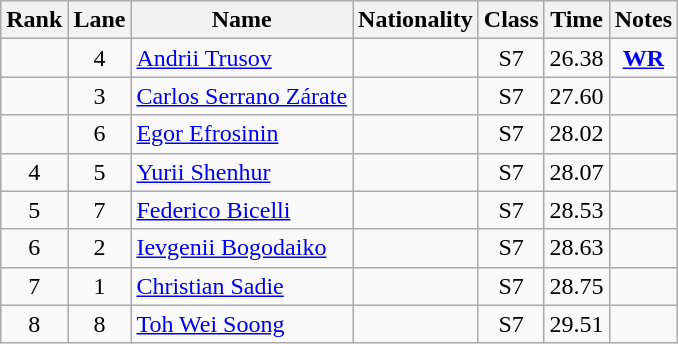<table class="wikitable sortable" style="text-align:center">
<tr>
<th>Rank</th>
<th>Lane</th>
<th>Name</th>
<th>Nationality</th>
<th>Class</th>
<th>Time</th>
<th>Notes</th>
</tr>
<tr>
<td></td>
<td>4</td>
<td align=left><a href='#'>Andrii Trusov</a></td>
<td align=left></td>
<td>S7</td>
<td>26.38</td>
<td><strong><a href='#'>WR</a></strong></td>
</tr>
<tr>
<td></td>
<td>3</td>
<td align=left><a href='#'>Carlos Serrano Zárate</a></td>
<td align=left></td>
<td>S7</td>
<td>27.60</td>
<td></td>
</tr>
<tr>
<td></td>
<td>6</td>
<td align=left><a href='#'>Egor Efrosinin</a></td>
<td align=left></td>
<td>S7</td>
<td>28.02</td>
<td></td>
</tr>
<tr>
<td>4</td>
<td>5</td>
<td align=left><a href='#'>Yurii Shenhur</a></td>
<td align=left></td>
<td>S7</td>
<td>28.07</td>
<td></td>
</tr>
<tr>
<td>5</td>
<td>7</td>
<td align=left><a href='#'>Federico Bicelli</a></td>
<td align=left></td>
<td>S7</td>
<td>28.53</td>
<td></td>
</tr>
<tr>
<td>6</td>
<td>2</td>
<td align=left><a href='#'>Ievgenii Bogodaiko</a></td>
<td align=left></td>
<td>S7</td>
<td>28.63</td>
<td></td>
</tr>
<tr>
<td>7</td>
<td>1</td>
<td align=left><a href='#'>Christian Sadie</a></td>
<td align=left></td>
<td>S7</td>
<td>28.75</td>
<td></td>
</tr>
<tr>
<td>8</td>
<td>8</td>
<td align=left><a href='#'>Toh Wei Soong</a></td>
<td align=left></td>
<td>S7</td>
<td>29.51</td>
<td></td>
</tr>
</table>
